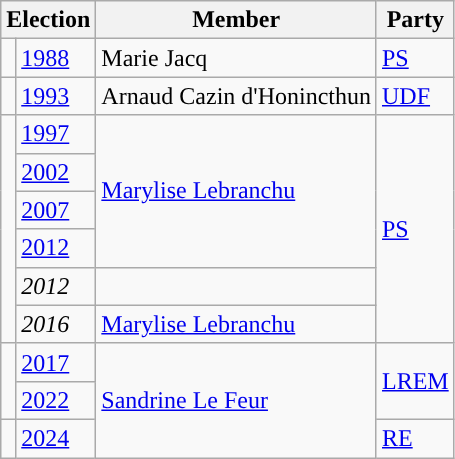<table class="wikitable">
<tr>
<th colspan="2">Election</th>
<th>Member</th>
<th>Party</th>
</tr>
<tr>
<td style="color:inherit;background-color: "></td>
<td><a href='#'>1988</a></td>
<td>Marie Jacq</td>
<td><a href='#'>PS</a></td>
</tr>
<tr>
<td style="color:inherit;background-color: "></td>
<td><a href='#'>1993</a></td>
<td>Arnaud Cazin d'Honincthun</td>
<td><a href='#'>UDF</a></td>
</tr>
<tr>
<td rowspan="6" style="color:inherit;background-color: "></td>
<td><a href='#'>1997</a></td>
<td rowspan=4><a href='#'>Marylise Lebranchu</a></td>
<td rowspan="6"><a href='#'>PS</a></td>
</tr>
<tr>
<td><a href='#'>2002</a></td>
</tr>
<tr>
<td><a href='#'>2007</a></td>
</tr>
<tr>
<td><a href='#'>2012</a></td>
</tr>
<tr>
<td><em>2012</em></td>
<td></td>
</tr>
<tr>
<td><em>2016</em></td>
<td><a href='#'>Marylise Lebranchu</a></td>
</tr>
<tr>
<td rowspan="2" style="color:inherit;background-color: "></td>
<td><a href='#'>2017</a></td>
<td rowspan="3"><a href='#'>Sandrine Le Feur</a></td>
<td rowspan="2"><a href='#'>LREM</a></td>
</tr>
<tr>
<td><a href='#'>2022</a></td>
</tr>
<tr>
<td style="color:inherit;background-color: "></td>
<td><a href='#'>2024</a></td>
<td><a href='#'>RE</a></td>
</tr>
</table>
